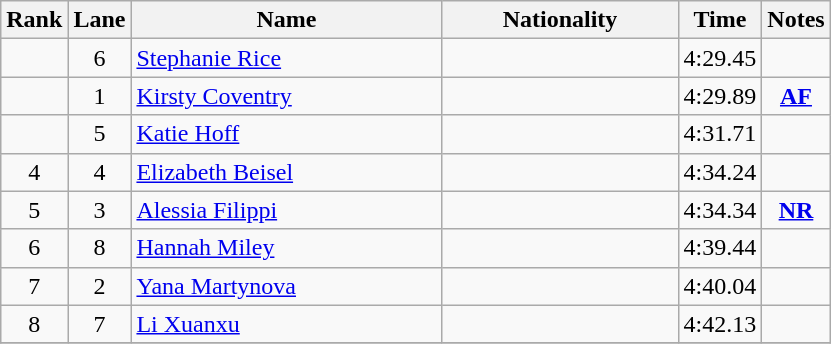<table class="wikitable sortable" style="text-align:center">
<tr>
<th>Rank</th>
<th>Lane</th>
<th width=200>Name</th>
<th width=150>Nationality</th>
<th>Time</th>
<th>Notes</th>
</tr>
<tr>
<td></td>
<td>6</td>
<td align=left><a href='#'>Stephanie Rice</a></td>
<td align=left></td>
<td>4:29.45</td>
<td></td>
</tr>
<tr>
<td></td>
<td>1</td>
<td align=left><a href='#'>Kirsty Coventry</a></td>
<td align=left></td>
<td>4:29.89</td>
<td><strong><a href='#'>AF</a></strong></td>
</tr>
<tr>
<td></td>
<td>5</td>
<td align=left><a href='#'>Katie Hoff</a></td>
<td align=left></td>
<td>4:31.71</td>
<td></td>
</tr>
<tr>
<td>4</td>
<td>4</td>
<td align=left><a href='#'>Elizabeth Beisel</a></td>
<td align=left></td>
<td>4:34.24</td>
<td></td>
</tr>
<tr>
<td>5</td>
<td>3</td>
<td align=left><a href='#'>Alessia Filippi</a></td>
<td align=left></td>
<td>4:34.34</td>
<td><strong><a href='#'>NR</a></strong></td>
</tr>
<tr>
<td>6</td>
<td>8</td>
<td align=left><a href='#'>Hannah Miley</a></td>
<td align=left></td>
<td>4:39.44</td>
<td></td>
</tr>
<tr>
<td>7</td>
<td>2</td>
<td align=left><a href='#'>Yana Martynova</a></td>
<td align=left></td>
<td>4:40.04</td>
<td></td>
</tr>
<tr>
<td>8</td>
<td>7</td>
<td align=left><a href='#'>Li Xuanxu</a></td>
<td align=left></td>
<td>4:42.13</td>
<td></td>
</tr>
<tr>
</tr>
</table>
